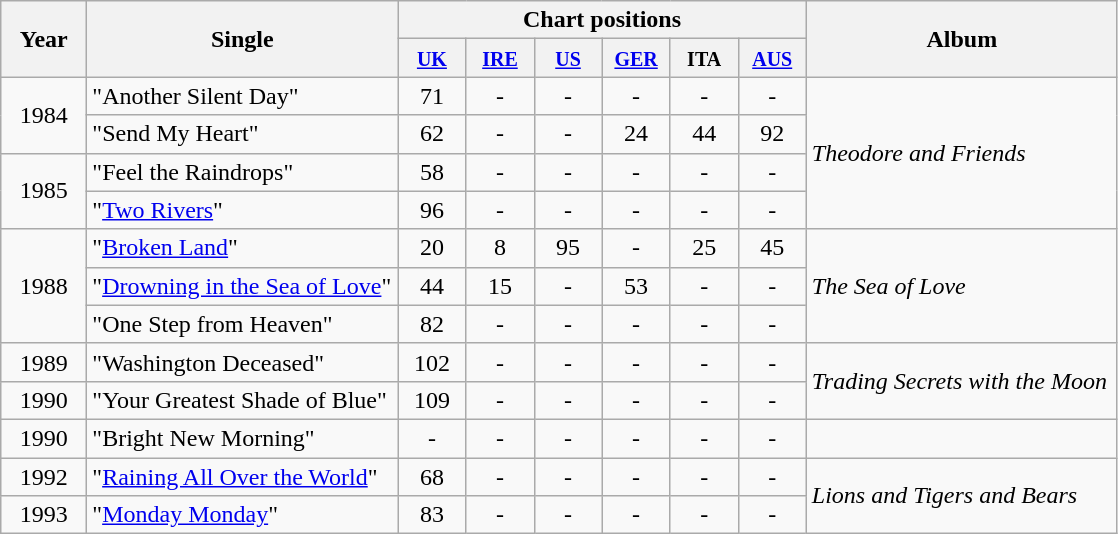<table class="wikitable">
<tr>
<th rowspan="2" style="width:50px; text-align:center;">Year</th>
<th rowspan="2" style="width:200px; text-align:center;">Single</th>
<th colspan="6" style="width:50px; text-align:center;">Chart positions</th>
<th rowspan="2" style="width:200px; text-align:center;">Album</th>
</tr>
<tr>
<th width="38"><small><a href='#'>UK</a><br></small></th>
<th width="38"><small><a href='#'>IRE</a></small></th>
<th width="38"><small><a href='#'>US</a></small></th>
<th width="38"><small><a href='#'>GER</a></small></th>
<th width="38"><small>ITA</small></th>
<th width="38"><small><a href='#'>AUS</a><br></small></th>
</tr>
<tr>
<td style="text-align:center;" rowspan="2">1984</td>
<td align="left">"Another Silent Day"</td>
<td style="text-align:center;">71</td>
<td style="text-align:center;">-</td>
<td style="text-align:center;">-</td>
<td style="text-align:center;">-</td>
<td style="text-align:center;">-</td>
<td style="text-align:center;">-</td>
<td style="text-align:left;" rowspan="4"><em>Theodore and Friends</em></td>
</tr>
<tr>
<td align="left">"Send My Heart"</td>
<td style="text-align:center;">62</td>
<td style="text-align:center;">-</td>
<td style="text-align:center;">-</td>
<td style="text-align:center;">24</td>
<td style="text-align:center;">44</td>
<td style="text-align:center;">92</td>
</tr>
<tr>
<td style="text-align:center;" rowspan="2">1985</td>
<td align="left">"Feel the Raindrops"</td>
<td style="text-align:center;">58</td>
<td style="text-align:center;">-</td>
<td style="text-align:center;">-</td>
<td style="text-align:center;">-</td>
<td style="text-align:center;">-</td>
<td style="text-align:center;">-</td>
</tr>
<tr>
<td align="left">"<a href='#'>Two Rivers</a>"</td>
<td style="text-align:center;">96</td>
<td style="text-align:center;">-</td>
<td style="text-align:center;">-</td>
<td style="text-align:center;">-</td>
<td style="text-align:center;">-</td>
<td style="text-align:center;">-</td>
</tr>
<tr>
<td style="text-align:center;" rowspan="3">1988</td>
<td align="left">"<a href='#'>Broken Land</a>"</td>
<td style="text-align:center;">20</td>
<td style="text-align:center;">8</td>
<td style="text-align:center;">95</td>
<td style="text-align:center;">-</td>
<td style="text-align:center;">25</td>
<td style="text-align:center;">45</td>
<td rowspan="3"><em>The Sea of Love</em></td>
</tr>
<tr>
<td align="left">"<a href='#'>Drowning in the Sea of Love</a>"</td>
<td style="text-align:center;">44</td>
<td style="text-align:center;">15</td>
<td style="text-align:center;">-</td>
<td style="text-align:center;">53</td>
<td style="text-align:center;">-</td>
<td style="text-align:center;">-</td>
</tr>
<tr>
<td align="left">"One Step from Heaven"</td>
<td style="text-align:center;">82</td>
<td style="text-align:center;">-</td>
<td style="text-align:center;">-</td>
<td style="text-align:center;">-</td>
<td style="text-align:center;">-</td>
<td style="text-align:center;">-</td>
</tr>
<tr>
<td style="text-align:center;">1989</td>
<td align="left">"Washington Deceased"</td>
<td style="text-align:center;">102</td>
<td style="text-align:center;">-</td>
<td style="text-align:center;">-</td>
<td style="text-align:center;">-</td>
<td style="text-align:center;">-</td>
<td style="text-align:center;">-</td>
<td rowspan="2"><em>Trading Secrets with the Moon</em></td>
</tr>
<tr>
<td style="text-align:center;">1990</td>
<td align="left">"Your Greatest Shade of Blue"</td>
<td style="text-align:center;">109</td>
<td style="text-align:center;">-</td>
<td style="text-align:center;">-</td>
<td style="text-align:center;">-</td>
<td style="text-align:center;">-</td>
<td style="text-align:center;">-</td>
</tr>
<tr>
<td style="text-align:center;">1990</td>
<td align="left">"Bright New Morning"</td>
<td style="text-align:center;">-</td>
<td style="text-align:center;">-</td>
<td style="text-align:center;">-</td>
<td style="text-align:center;">-</td>
<td style="text-align:center;">-</td>
<td style="text-align:center;">-</td>
</tr>
<tr>
<td style="text-align:center;">1992</td>
<td align="left">"<a href='#'>Raining All Over the World</a>"</td>
<td style="text-align:center;">68</td>
<td style="text-align:center;">-</td>
<td style="text-align:center;">-</td>
<td style="text-align:center;">-</td>
<td style="text-align:center;">-</td>
<td style="text-align:center;">-</td>
<td rowspan="2"><em>Lions and Tigers and Bears</em></td>
</tr>
<tr>
<td style="text-align:center;">1993</td>
<td align="left">"<a href='#'>Monday Monday</a>"</td>
<td style="text-align:center;">83</td>
<td style="text-align:center;">-</td>
<td style="text-align:center;">-</td>
<td style="text-align:center;">-</td>
<td style="text-align:center;">-</td>
<td style="text-align:center;">-</td>
</tr>
</table>
